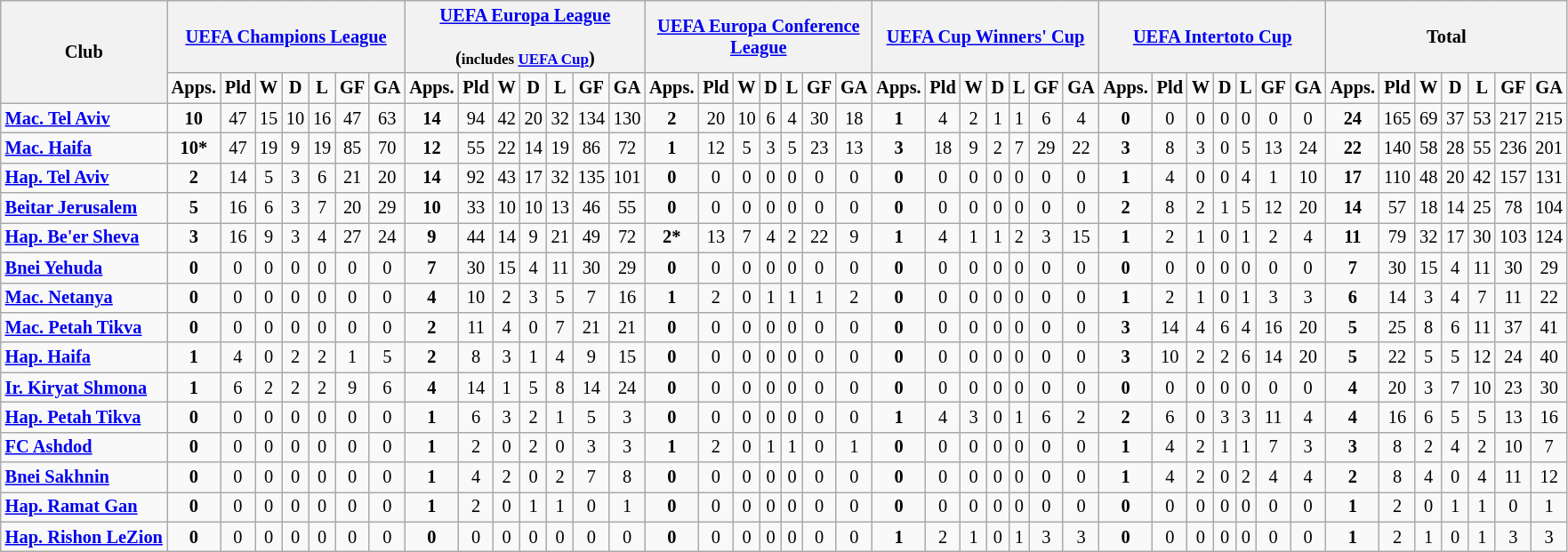<table class="wikitable" style="font-size:85%; text-align: center;">
<tr>
<th rowspan="2"><strong>Club</strong></th>
<th colspan="7" width="90px"><a href='#'>UEFA Champions League</a></th>
<th colspan="7" width="90px"><a href='#'>UEFA Europa League</a><br><br>(<small>includes <a href='#'>UEFA Cup</a></small>)</th>
<th colspan="7" width="90px"><a href='#'>UEFA Europa Conference League</a></th>
<th colspan="7" width="90px"><a href='#'>UEFA Cup Winners' Cup</a></th>
<th colspan="7" width="90px"><a href='#'>UEFA Intertoto Cup</a></th>
<th colspan="7" width="90px">Total</th>
</tr>
<tr>
<td><strong>Apps.</strong></td>
<td><strong>Pld</strong></td>
<td><strong>W</strong></td>
<td><strong>D</strong></td>
<td><strong>L</strong></td>
<td><strong>GF</strong></td>
<td><strong>GA</strong></td>
<td><strong>Apps.</strong></td>
<td><strong>Pld</strong></td>
<td><strong>W</strong></td>
<td><strong>D</strong></td>
<td><strong>L</strong></td>
<td><strong>GF</strong></td>
<td><strong>GA</strong></td>
<td><strong>Apps.</strong></td>
<td><strong>Pld</strong></td>
<td><strong>W</strong></td>
<td><strong>D</strong></td>
<td><strong>L</strong></td>
<td><strong>GF</strong></td>
<td><strong>GA</strong></td>
<td><strong>Apps.</strong></td>
<td><strong>Pld</strong></td>
<td><strong>W</strong></td>
<td><strong>D</strong></td>
<td><strong>L</strong></td>
<td><strong>GF</strong></td>
<td><strong>GA</strong></td>
<td><strong>Apps.</strong></td>
<td><strong>Pld</strong></td>
<td><strong>W</strong></td>
<td><strong>D</strong></td>
<td><strong>L</strong></td>
<td><strong>GF</strong></td>
<td><strong>GA</strong></td>
<td><strong>Apps.</strong></td>
<td><strong>Pld</strong></td>
<td><strong>W</strong></td>
<td><strong>D</strong></td>
<td><strong>L</strong></td>
<td><strong>GF</strong></td>
<td><strong>GA</strong></td>
</tr>
<tr>
<td align="left"><strong><a href='#'>Mac. Tel Aviv</a></strong></td>
<td><strong>10</strong></td>
<td>47</td>
<td>15</td>
<td>10</td>
<td>16</td>
<td>47</td>
<td>63</td>
<td><strong>14</strong></td>
<td>94</td>
<td>42</td>
<td>20</td>
<td>32</td>
<td>134</td>
<td>130</td>
<td><strong>2</strong></td>
<td>20</td>
<td>10</td>
<td>6</td>
<td>4</td>
<td>30</td>
<td>18</td>
<td><strong>1</strong></td>
<td>4</td>
<td>2</td>
<td>1</td>
<td>1</td>
<td>6</td>
<td>4</td>
<td><strong>0</strong></td>
<td>0</td>
<td>0</td>
<td>0</td>
<td>0</td>
<td>0</td>
<td>0</td>
<td><strong>24</strong></td>
<td>165</td>
<td>69</td>
<td>37</td>
<td>53</td>
<td>217</td>
<td>215</td>
</tr>
<tr>
<td align="left"><strong><a href='#'>Mac. Haifa</a></strong></td>
<td><strong>10*</strong></td>
<td>47</td>
<td>19</td>
<td>9</td>
<td>19</td>
<td>85</td>
<td>70</td>
<td><strong>12</strong></td>
<td>55</td>
<td>22</td>
<td>14</td>
<td>19</td>
<td>86</td>
<td>72</td>
<td><strong>1</strong></td>
<td>12</td>
<td>5</td>
<td>3</td>
<td>5</td>
<td>23</td>
<td>13</td>
<td><strong>3</strong></td>
<td>18</td>
<td>9</td>
<td>2</td>
<td>7</td>
<td>29</td>
<td>22</td>
<td><strong>3</strong></td>
<td>8</td>
<td>3</td>
<td>0</td>
<td>5</td>
<td>13</td>
<td>24</td>
<td><strong>22</strong></td>
<td>140</td>
<td>58</td>
<td>28</td>
<td>55</td>
<td>236</td>
<td>201</td>
</tr>
<tr>
<td align="left"><strong><a href='#'>Hap. Tel Aviv</a></strong></td>
<td><strong>2</strong></td>
<td>14</td>
<td>5</td>
<td>3</td>
<td>6</td>
<td>21</td>
<td>20</td>
<td><strong>14</strong></td>
<td>92</td>
<td>43</td>
<td>17</td>
<td>32</td>
<td>135</td>
<td>101</td>
<td><strong>0</strong></td>
<td>0</td>
<td>0</td>
<td>0</td>
<td>0</td>
<td>0</td>
<td>0</td>
<td><strong>0</strong></td>
<td>0</td>
<td>0</td>
<td>0</td>
<td>0</td>
<td>0</td>
<td>0</td>
<td><strong>1</strong></td>
<td>4</td>
<td>0</td>
<td>0</td>
<td>4</td>
<td>1</td>
<td>10</td>
<td><strong>17</strong></td>
<td>110</td>
<td>48</td>
<td>20</td>
<td>42</td>
<td>157</td>
<td>131</td>
</tr>
<tr>
<td align="left"><strong><a href='#'>Beitar Jerusalem</a></strong></td>
<td><strong>5</strong></td>
<td>16</td>
<td>6</td>
<td>3</td>
<td>7</td>
<td>20</td>
<td>29</td>
<td><strong>10</strong></td>
<td>33</td>
<td>10</td>
<td>10</td>
<td>13</td>
<td>46</td>
<td>55</td>
<td><strong>0</strong></td>
<td>0</td>
<td>0</td>
<td>0</td>
<td>0</td>
<td>0</td>
<td>0</td>
<td><strong>0</strong></td>
<td>0</td>
<td>0</td>
<td>0</td>
<td>0</td>
<td>0</td>
<td>0</td>
<td><strong>2</strong></td>
<td>8</td>
<td>2</td>
<td>1</td>
<td>5</td>
<td>12</td>
<td>20</td>
<td><strong>14</strong></td>
<td>57</td>
<td>18</td>
<td>14</td>
<td>25</td>
<td>78</td>
<td>104</td>
</tr>
<tr>
<td align="left"><strong><a href='#'>Hap. Be'er Sheva</a></strong></td>
<td><strong>3</strong></td>
<td>16</td>
<td>9</td>
<td>3</td>
<td>4</td>
<td>27</td>
<td>24</td>
<td><strong>9</strong></td>
<td>44</td>
<td>14</td>
<td>9</td>
<td>21</td>
<td>49</td>
<td>72</td>
<td><strong>2*</strong></td>
<td>13</td>
<td>7</td>
<td>4</td>
<td>2</td>
<td>22</td>
<td>9</td>
<td><strong>1</strong></td>
<td>4</td>
<td>1</td>
<td>1</td>
<td>2</td>
<td>3</td>
<td>15</td>
<td><strong>1</strong></td>
<td>2</td>
<td>1</td>
<td>0</td>
<td>1</td>
<td>2</td>
<td>4</td>
<td><strong>11</strong></td>
<td>79</td>
<td>32</td>
<td>17</td>
<td>30</td>
<td>103</td>
<td>124</td>
</tr>
<tr>
<td align="left"><strong><a href='#'>Bnei Yehuda</a></strong></td>
<td><strong>0</strong></td>
<td>0</td>
<td>0</td>
<td>0</td>
<td>0</td>
<td>0</td>
<td>0</td>
<td><strong>7</strong></td>
<td>30</td>
<td>15</td>
<td>4</td>
<td>11</td>
<td>30</td>
<td>29</td>
<td><strong>0</strong></td>
<td>0</td>
<td>0</td>
<td>0</td>
<td>0</td>
<td>0</td>
<td>0</td>
<td><strong>0</strong></td>
<td>0</td>
<td>0</td>
<td>0</td>
<td>0</td>
<td>0</td>
<td>0</td>
<td><strong>0</strong></td>
<td>0</td>
<td>0</td>
<td>0</td>
<td>0</td>
<td>0</td>
<td>0</td>
<td><strong>7</strong></td>
<td>30</td>
<td>15</td>
<td>4</td>
<td>11</td>
<td>30</td>
<td>29</td>
</tr>
<tr>
<td align="left"><strong><a href='#'>Mac. Netanya</a></strong></td>
<td><strong>0</strong></td>
<td>0</td>
<td>0</td>
<td>0</td>
<td>0</td>
<td>0</td>
<td>0</td>
<td><strong>4</strong></td>
<td>10</td>
<td>2</td>
<td>3</td>
<td>5</td>
<td>7</td>
<td>16</td>
<td><strong>1</strong></td>
<td>2</td>
<td>0</td>
<td>1</td>
<td>1</td>
<td>1</td>
<td>2</td>
<td><strong>0</strong></td>
<td>0</td>
<td>0</td>
<td>0</td>
<td>0</td>
<td>0</td>
<td>0</td>
<td><strong>1</strong></td>
<td>2</td>
<td>1</td>
<td>0</td>
<td>1</td>
<td>3</td>
<td>3</td>
<td><strong>6</strong></td>
<td>14</td>
<td>3</td>
<td>4</td>
<td>7</td>
<td>11</td>
<td>22</td>
</tr>
<tr>
<td align="left"><strong><a href='#'>Mac. Petah Tikva</a></strong></td>
<td><strong>0</strong></td>
<td>0</td>
<td>0</td>
<td>0</td>
<td>0</td>
<td>0</td>
<td>0</td>
<td><strong>2</strong></td>
<td>11</td>
<td>4</td>
<td>0</td>
<td>7</td>
<td>21</td>
<td>21</td>
<td><strong>0</strong></td>
<td>0</td>
<td>0</td>
<td>0</td>
<td>0</td>
<td>0</td>
<td>0</td>
<td><strong>0</strong></td>
<td>0</td>
<td>0</td>
<td>0</td>
<td>0</td>
<td>0</td>
<td>0</td>
<td><strong>3</strong></td>
<td>14</td>
<td>4</td>
<td>6</td>
<td>4</td>
<td>16</td>
<td>20</td>
<td><strong>5</strong></td>
<td>25</td>
<td>8</td>
<td>6</td>
<td>11</td>
<td>37</td>
<td>41</td>
</tr>
<tr>
<td align="left"><strong><a href='#'>Hap. Haifa</a></strong></td>
<td><strong>1</strong></td>
<td>4</td>
<td>0</td>
<td>2</td>
<td>2</td>
<td>1</td>
<td>5</td>
<td><strong>2</strong></td>
<td>8</td>
<td>3</td>
<td>1</td>
<td>4</td>
<td>9</td>
<td>15</td>
<td><strong>0</strong></td>
<td>0</td>
<td>0</td>
<td>0</td>
<td>0</td>
<td>0</td>
<td>0</td>
<td><strong>0</strong></td>
<td>0</td>
<td>0</td>
<td>0</td>
<td>0</td>
<td>0</td>
<td>0</td>
<td><strong>3</strong></td>
<td>10</td>
<td>2</td>
<td>2</td>
<td>6</td>
<td>14</td>
<td>20</td>
<td><strong>5</strong></td>
<td>22</td>
<td>5</td>
<td>5</td>
<td>12</td>
<td>24</td>
<td>40</td>
</tr>
<tr>
<td align="left"><strong><a href='#'>Ir. Kiryat Shmona</a></strong></td>
<td><strong>1</strong></td>
<td>6</td>
<td>2</td>
<td>2</td>
<td>2</td>
<td>9</td>
<td>6</td>
<td><strong>4</strong></td>
<td>14</td>
<td>1</td>
<td>5</td>
<td>8</td>
<td>14</td>
<td>24</td>
<td><strong>0</strong></td>
<td>0</td>
<td>0</td>
<td>0</td>
<td>0</td>
<td>0</td>
<td>0</td>
<td><strong>0</strong></td>
<td>0</td>
<td>0</td>
<td>0</td>
<td>0</td>
<td>0</td>
<td>0</td>
<td><strong>0</strong></td>
<td>0</td>
<td>0</td>
<td>0</td>
<td>0</td>
<td>0</td>
<td>0</td>
<td><strong>4</strong></td>
<td>20</td>
<td>3</td>
<td>7</td>
<td>10</td>
<td>23</td>
<td>30</td>
</tr>
<tr>
<td align="left"><strong><a href='#'>Hap. Petah Tikva</a></strong></td>
<td><strong>0</strong></td>
<td>0</td>
<td>0</td>
<td>0</td>
<td>0</td>
<td>0</td>
<td>0</td>
<td><strong>1</strong></td>
<td>6</td>
<td>3</td>
<td>2</td>
<td>1</td>
<td>5</td>
<td>3</td>
<td><strong>0</strong></td>
<td>0</td>
<td>0</td>
<td>0</td>
<td>0</td>
<td>0</td>
<td>0</td>
<td><strong>1</strong></td>
<td>4</td>
<td>3</td>
<td>0</td>
<td>1</td>
<td>6</td>
<td>2</td>
<td><strong>2</strong></td>
<td>6</td>
<td>0</td>
<td>3</td>
<td>3</td>
<td>11</td>
<td>4</td>
<td><strong>4</strong></td>
<td>16</td>
<td>6</td>
<td>5</td>
<td>5</td>
<td>13</td>
<td>16</td>
</tr>
<tr>
<td align="left"><strong><a href='#'>FC Ashdod</a></strong></td>
<td><strong>0</strong></td>
<td>0</td>
<td>0</td>
<td>0</td>
<td>0</td>
<td>0</td>
<td>0</td>
<td><strong>1</strong></td>
<td>2</td>
<td>0</td>
<td>2</td>
<td>0</td>
<td>3</td>
<td>3</td>
<td><strong>1</strong></td>
<td>2</td>
<td>0</td>
<td>1</td>
<td>1</td>
<td>0</td>
<td>1</td>
<td><strong>0</strong></td>
<td>0</td>
<td>0</td>
<td>0</td>
<td>0</td>
<td>0</td>
<td>0</td>
<td><strong>1</strong></td>
<td>4</td>
<td>2</td>
<td>1</td>
<td>1</td>
<td>7</td>
<td>3</td>
<td><strong>3</strong></td>
<td>8</td>
<td>2</td>
<td>4</td>
<td>2</td>
<td>10</td>
<td>7</td>
</tr>
<tr>
<td align="left"><strong><a href='#'>Bnei Sakhnin</a></strong></td>
<td><strong>0</strong></td>
<td>0</td>
<td>0</td>
<td>0</td>
<td>0</td>
<td>0</td>
<td>0</td>
<td><strong>1</strong></td>
<td>4</td>
<td>2</td>
<td>0</td>
<td>2</td>
<td>7</td>
<td>8</td>
<td><strong>0</strong></td>
<td>0</td>
<td>0</td>
<td>0</td>
<td>0</td>
<td>0</td>
<td>0</td>
<td><strong>0</strong></td>
<td>0</td>
<td>0</td>
<td>0</td>
<td>0</td>
<td>0</td>
<td>0</td>
<td><strong>1</strong></td>
<td>4</td>
<td>2</td>
<td>0</td>
<td>2</td>
<td>4</td>
<td>4</td>
<td><strong>2</strong></td>
<td>8</td>
<td>4</td>
<td>0</td>
<td>4</td>
<td>11</td>
<td>12</td>
</tr>
<tr>
<td align="left"><strong><a href='#'>Hap. Ramat Gan</a></strong></td>
<td><strong>0</strong></td>
<td>0</td>
<td>0</td>
<td>0</td>
<td>0</td>
<td>0</td>
<td>0</td>
<td><strong>1</strong></td>
<td>2</td>
<td>0</td>
<td>1</td>
<td>1</td>
<td>0</td>
<td>1</td>
<td><strong>0</strong></td>
<td>0</td>
<td>0</td>
<td>0</td>
<td>0</td>
<td>0</td>
<td>0</td>
<td><strong>0</strong></td>
<td>0</td>
<td>0</td>
<td>0</td>
<td>0</td>
<td>0</td>
<td>0</td>
<td><strong>0</strong></td>
<td>0</td>
<td>0</td>
<td>0</td>
<td>0</td>
<td>0</td>
<td>0</td>
<td><strong>1</strong></td>
<td>2</td>
<td>0</td>
<td>1</td>
<td>1</td>
<td>0</td>
<td>1</td>
</tr>
<tr>
<td align="left"><strong><a href='#'>Hap. Rishon LeZion</a></strong></td>
<td><strong>0</strong></td>
<td>0</td>
<td>0</td>
<td>0</td>
<td>0</td>
<td>0</td>
<td>0</td>
<td><strong>0</strong></td>
<td>0</td>
<td>0</td>
<td>0</td>
<td>0</td>
<td>0</td>
<td>0</td>
<td><strong>0</strong></td>
<td>0</td>
<td>0</td>
<td>0</td>
<td>0</td>
<td>0</td>
<td>0</td>
<td><strong>1</strong></td>
<td>2</td>
<td>1</td>
<td>0</td>
<td>1</td>
<td>3</td>
<td>3</td>
<td><strong>0</strong></td>
<td>0</td>
<td>0</td>
<td>0</td>
<td>0</td>
<td>0</td>
<td>0</td>
<td><strong>1</strong></td>
<td>2</td>
<td>1</td>
<td>0</td>
<td>1</td>
<td>3</td>
<td>3</td>
</tr>
</table>
